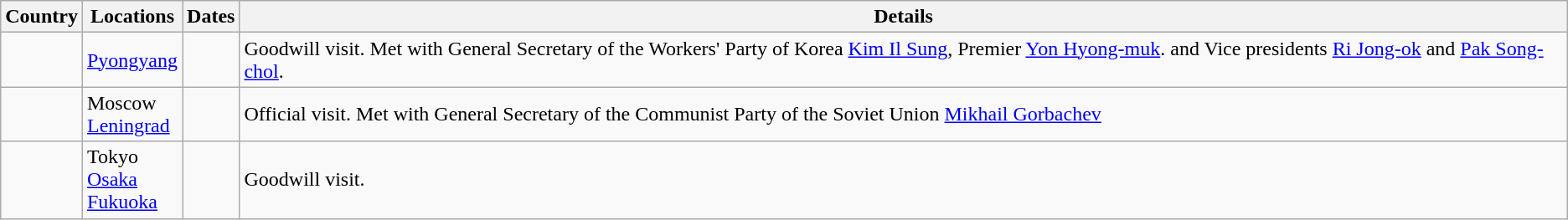<table class="wikitable sortable">
<tr>
<th scope=col>Country</th>
<th scope=col>Locations</th>
<th scope=col>Dates</th>
<th scope=col>Details</th>
</tr>
<tr>
<td></td>
<td><a href='#'>Pyongyang</a></td>
<td></td>
<td>Goodwill visit. Met with General Secretary of the Workers' Party of Korea <a href='#'>Kim Il Sung</a>, Premier <a href='#'>Yon Hyong-muk</a>. and Vice presidents <a href='#'>Ri Jong-ok</a> and <a href='#'>Pak Song-chol</a>.</td>
</tr>
<tr>
<td></td>
<td>Moscow<br><a href='#'>Leningrad</a></td>
<td></td>
<td>Official visit. Met with General Secretary of the Communist Party of the Soviet Union <a href='#'>Mikhail Gorbachev</a></td>
</tr>
<tr>
<td></td>
<td>Tokyo<br><a href='#'>Osaka</a><br><a href='#'>Fukuoka</a></td>
<td></td>
<td>Goodwill visit.</td>
</tr>
</table>
